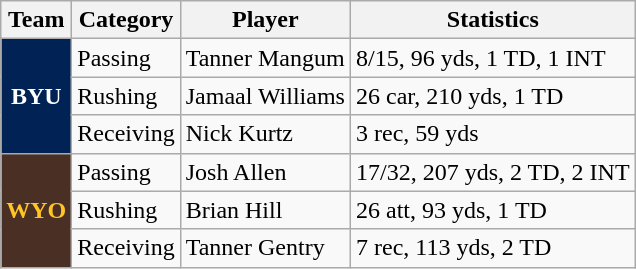<table class="wikitable">
<tr>
<th>Team</th>
<th>Category</th>
<th>Player</th>
<th>Statistics</th>
</tr>
<tr>
<td rowspan=3 style="background:#002255; color:#ffffff; text-align:center;"><strong>BYU</strong></td>
<td>Passing</td>
<td>Tanner Mangum</td>
<td>8/15, 96 yds, 1 TD, 1 INT</td>
</tr>
<tr>
<td>Rushing</td>
<td>Jamaal Williams</td>
<td>26 car, 210 yds, 1 TD</td>
</tr>
<tr>
<td>Receiving</td>
<td>Nick Kurtz</td>
<td>3 rec, 59 yds</td>
</tr>
<tr>
<td rowspan=3 style="background:#492f24; color:#ffc425; text-align:center;"><strong>WYO</strong></td>
<td>Passing</td>
<td>Josh Allen</td>
<td>17/32, 207 yds, 2 TD, 2 INT</td>
</tr>
<tr>
<td>Rushing</td>
<td>Brian Hill</td>
<td>26 att, 93 yds, 1 TD</td>
</tr>
<tr>
<td>Receiving</td>
<td>Tanner Gentry</td>
<td>7 rec, 113 yds, 2 TD</td>
</tr>
</table>
